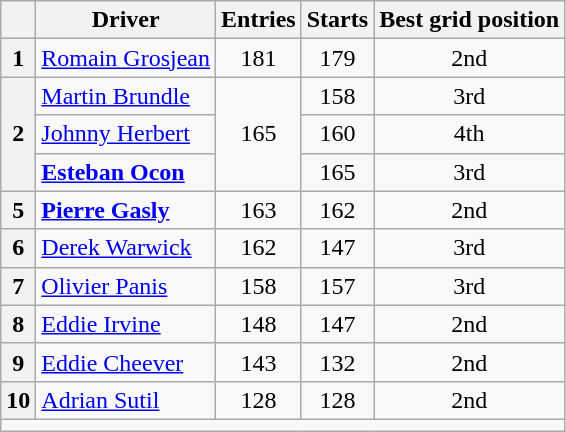<table class="wikitable" style="text-align:center">
<tr>
<th></th>
<th>Driver</th>
<th>Entries</th>
<th>Starts</th>
<th>Best grid position</th>
</tr>
<tr>
<th>1</th>
<td align=left> <a href='#'>Romain Grosjean</a></td>
<td>181</td>
<td>179</td>
<td>2nd</td>
</tr>
<tr>
<th rowspan=3>2</th>
<td align=left> <a href='#'>Martin Brundle</a></td>
<td rowspan=3>165</td>
<td>158</td>
<td>3rd</td>
</tr>
<tr>
<td align=left> <a href='#'>Johnny Herbert</a></td>
<td>160</td>
<td>4th</td>
</tr>
<tr>
<td align=left> <strong><a href='#'>Esteban Ocon</a></strong></td>
<td>165</td>
<td>3rd</td>
</tr>
<tr>
<th>5</th>
<td align=left> <strong><a href='#'>Pierre Gasly</a></strong></td>
<td>163</td>
<td>162</td>
<td>2nd</td>
</tr>
<tr>
<th>6</th>
<td align=left> <a href='#'>Derek Warwick</a></td>
<td>162</td>
<td>147</td>
<td>3rd</td>
</tr>
<tr>
<th>7</th>
<td align=left> <a href='#'>Olivier Panis</a></td>
<td>158</td>
<td>157</td>
<td>3rd</td>
</tr>
<tr>
<th>8</th>
<td align=left> <a href='#'>Eddie Irvine</a></td>
<td>148</td>
<td>147</td>
<td>2nd</td>
</tr>
<tr>
<th>9</th>
<td align=left> <a href='#'>Eddie Cheever</a></td>
<td>143</td>
<td>132</td>
<td>2nd</td>
</tr>
<tr>
<th>10</th>
<td align=left> <a href='#'>Adrian Sutil</a></td>
<td>128</td>
<td>128</td>
<td>2nd</td>
</tr>
<tr>
<td colspan=5></td>
</tr>
</table>
